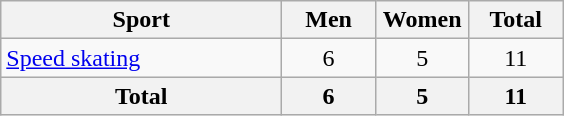<table class="wikitable sortable" style="text-align:center;">
<tr>
<th width=180>Sport</th>
<th width=55>Men</th>
<th width=55>Women</th>
<th width=55>Total</th>
</tr>
<tr>
<td align=left><a href='#'>Speed skating</a></td>
<td>6</td>
<td>5</td>
<td>11</td>
</tr>
<tr>
<th>Total</th>
<th>6</th>
<th>5</th>
<th>11</th>
</tr>
</table>
